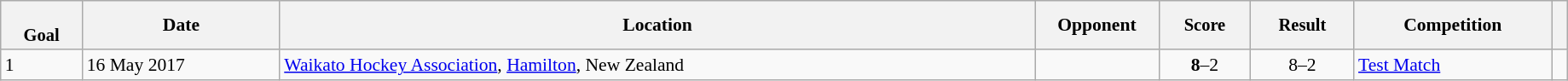<table class="wikitable sortable" style="font-size:90%" width=97%>
<tr>
<th style="font-size:95%;" data-sort-type=number><br>Goal</th>
<th align=center>Date</th>
<th>Location</th>
<th width=90>Opponent</th>
<th data-sort-type="number" style="font-size:95%">Score</th>
<th data-sort-type="number" style="font-size:95%">Result</th>
<th>Competition</th>
<th></th>
</tr>
<tr>
<td>1</td>
<td>16 May 2017</td>
<td><a href='#'>Waikato Hockey Association</a>, <a href='#'>Hamilton</a>, New Zealand</td>
<td></td>
<td align="center"><strong>8</strong>–2</td>
<td align="center">8–2</td>
<td><a href='#'>Test Match</a></td>
<td></td>
</tr>
</table>
